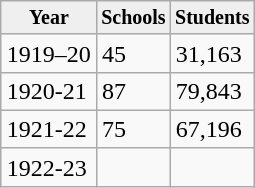<table class="wikitable" style="float: right; margin-left:1em">
<tr>
<th style="background:#efefef; font-size:smaller"><strong>Year</strong></th>
<th style="background:#efefef; font-size:smaller"><strong>Schools</strong></th>
<th style="background:#efefef; font-size:smaller"><strong>Students</strong></th>
</tr>
<tr>
<td>1919–20</td>
<td>45</td>
<td>31,163</td>
</tr>
<tr>
<td>1920-21</td>
<td>87</td>
<td>79,843</td>
</tr>
<tr>
<td>1921-22</td>
<td>75</td>
<td>67,196</td>
</tr>
<tr>
<td>1922-23</td>
<td></td>
<td></td>
</tr>
</table>
